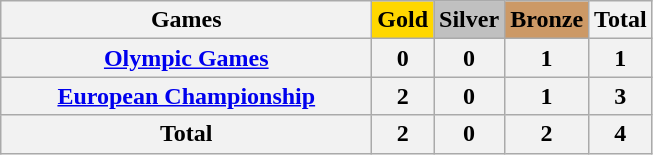<table class="wikitable sortable plainrowheaders" border="1" style="text-align:center;">
<tr>
<th scope="col" style="width:15em;">Games</th>
<th scope="col" style="background-color:gold; font-weight:bold;">Gold</th>
<th scope="col" style="background-color:silver; font-weight:bold;">Silver</th>
<th scope="col" style="background-color:#cc9966; font-weight:bold;">Bronze</th>
<th scope="col">Total</th>
</tr>
<tr>
<th align="center"><a href='#'>Olympic Games</a></th>
<th>0</th>
<th>0</th>
<th>1</th>
<th><strong>1</strong></th>
</tr>
<tr>
<th align="center"><a href='#'>European Championship</a></th>
<th>2</th>
<th>0</th>
<th>1</th>
<th><strong>3</strong></th>
</tr>
<tr>
<th align="center">Total</th>
<th>2</th>
<th>0</th>
<th>2</th>
<th><strong>4</strong></th>
</tr>
</table>
